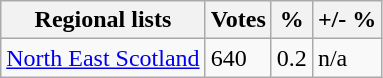<table class="wikitable sortable">
<tr>
<th>Regional lists</th>
<th>Votes</th>
<th>%</th>
<th>+/- %</th>
</tr>
<tr>
<td><a href='#'>North East Scotland</a></td>
<td>640</td>
<td>0.2</td>
<td>n/a</td>
</tr>
</table>
